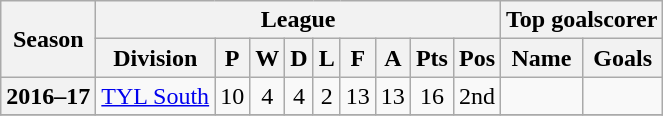<table class="wikitable" style="text-align: center">
<tr>
<th rowspan=2>Season</th>
<th colspan=9>League</th>
<th colspan=2>Top goalscorer</th>
</tr>
<tr>
<th>Division</th>
<th>P</th>
<th>W</th>
<th>D</th>
<th>L</th>
<th>F</th>
<th>A</th>
<th>Pts</th>
<th>Pos</th>
<th>Name</th>
<th>Goals</th>
</tr>
<tr>
<th>2016–17</th>
<td><a href='#'>TYL South</a></td>
<td>10</td>
<td>4</td>
<td>4</td>
<td>2</td>
<td>13</td>
<td>13</td>
<td>16</td>
<td>2nd</td>
<td></td>
<td></td>
</tr>
<tr>
</tr>
</table>
